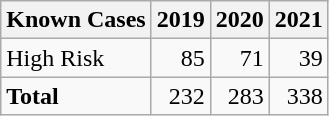<table class="wikitable">
<tr>
<th>Known Cases</th>
<th>2019</th>
<th>2020</th>
<th>2021</th>
</tr>
<tr>
<td>High Risk</td>
<td style="text-align:right">85</td>
<td style="text-align:right">71</td>
<td style="text-align:right">39</td>
</tr>
<tr>
<td><strong>Total</strong></td>
<td style="text-align:right">232</td>
<td style="text-align:right">283</td>
<td style="text-align:right">338</td>
</tr>
</table>
